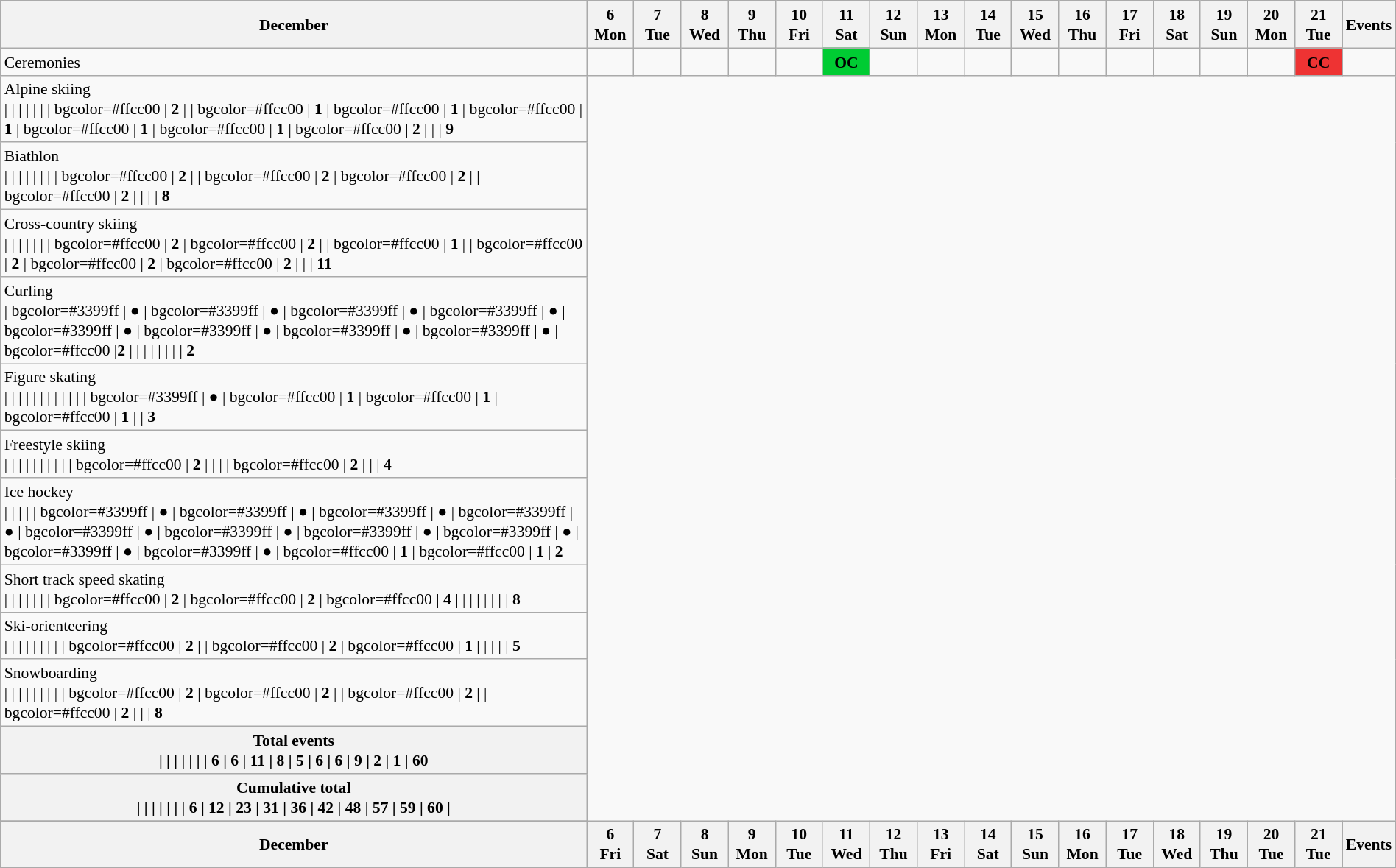<table class="wikitable" style="margin:0.5em auto; font-size:90%; line-height:1.25em">
<tr>
<th>December</th>
<th style="width:2.5em">6<br>Mon</th>
<th style="width:2.5em">7<br>Tue</th>
<th style="width:2.5em">8<br>Wed</th>
<th style="width:2.5em">9<br>Thu</th>
<th style="width:2.5em">10<br>Fri</th>
<th style="width:2.5em">11<br>Sat</th>
<th style="width:2.5em">12<br>Sun</th>
<th style="width:2.5em">13<br>Mon</th>
<th style="width:2.5em">14<br>Tue</th>
<th style="width:2.5em">15<br>Wed</th>
<th style="width:2.5em">16<br>Thu</th>
<th style="width:2.5em">17<br>Fri</th>
<th style="width:2.5em">18<br>Sat</th>
<th style="width:2.5em">19<br>Sun</th>
<th style="width:2.5em">20<br>Mon</th>
<th style="width:2.5em">21<br>Tue</th>
<th>Events</th>
</tr>
<tr>
<td>Ceremonies</td>
<td></td>
<td></td>
<td></td>
<td></td>
<td></td>
<td style="background:#00cc33; text-align:center"><strong>OC</strong></td>
<td></td>
<td></td>
<td></td>
<td></td>
<td></td>
<td></td>
<td></td>
<td></td>
<td></td>
<td style="background:#ee3333; text-align:center"><strong>CC</strong></td>
<td></td>
</tr>
<tr style="text-align:center">
<td style="text-align:left"> Alpine skiing<br>|
|
|
| 
|
|
| bgcolor=#ffcc00 | <strong>2</strong>
| 
| bgcolor=#ffcc00 | <strong>1</strong>
| bgcolor=#ffcc00 | <strong>1</strong>
| bgcolor=#ffcc00 | <strong>1</strong>
| bgcolor=#ffcc00 | <strong>1</strong>
| bgcolor=#ffcc00 | <strong>1</strong>
| bgcolor=#ffcc00 | <strong>2</strong>
| 
|
 | <strong>9</strong></td>
</tr>
<tr style="text-align:center">
<td style="text-align:left"> Biathlon<br>|
|
|
| 
|
|
|
| bgcolor=#ffcc00 | <strong>2</strong>
|
| bgcolor=#ffcc00 | <strong>2</strong>
| bgcolor=#ffcc00 | <strong>2</strong>
| 
| bgcolor=#ffcc00 | <strong>2</strong>
| 
| 
| 
 | <strong>8</strong></td>
</tr>
<tr style="text-align:center">
<td style="text-align:left"> Cross-country skiing<br>|
|
|
| 
|
|
| bgcolor=#ffcc00 | <strong>2</strong>
| bgcolor=#ffcc00 | <strong>2</strong>
|
| bgcolor=#ffcc00 | <strong>1</strong>
|
| bgcolor=#ffcc00 | <strong>2</strong>
| bgcolor=#ffcc00 | <strong>2</strong>
| bgcolor=#ffcc00 | <strong>2</strong>
|  
|  
 | <strong>11</strong></td>
</tr>
<tr style="text-align:center">
<td style="text-align:left"> Curling<br>| bgcolor=#3399ff | ●
| bgcolor=#3399ff | ●
| bgcolor=#3399ff | ●
| bgcolor=#3399ff | ● 
| bgcolor=#3399ff | ●
| bgcolor=#3399ff | ●
| bgcolor=#3399ff | ●
| bgcolor=#3399ff | ●
| bgcolor=#ffcc00 |<strong>2</strong>
| 
|
|
| 
| 
| 
|
 | <strong>2</strong></td>
</tr>
<tr style="text-align:center">
<td style="text-align:left"> Figure skating<br>|
|
|
| 
|
|
|
| 
|
| 
|
| bgcolor=#3399ff | ●
| bgcolor=#ffcc00 | <strong>1</strong>
| bgcolor=#ffcc00 | <strong>1</strong>
| bgcolor=#ffcc00 | <strong>1</strong>
| 
 | <strong>3</strong></td>
</tr>
<tr style="text-align:center">
<td style="text-align:left"> Freestyle skiing<br>|
|
|
| 
|
|
|
| 
|
| bgcolor=#ffcc00 | <strong>2</strong>
|
| 
| 
| bgcolor=#ffcc00 | <strong>2</strong>
|
|
 | <strong>4</strong></td>
</tr>
<tr style="text-align:center">
<td style="text-align:left"> Ice hockey<br>|
|
|
| 
| bgcolor=#3399ff | ●
| bgcolor=#3399ff | ●
| bgcolor=#3399ff | ●
| bgcolor=#3399ff | ●
| bgcolor=#3399ff | ●
| bgcolor=#3399ff | ●
| bgcolor=#3399ff | ●
| bgcolor=#3399ff | ●
| bgcolor=#3399ff | ●
| bgcolor=#3399ff | ●
| bgcolor=#ffcc00 | <strong>1</strong>
| bgcolor=#ffcc00 | <strong>1</strong>
 | <strong>2</strong></td>
</tr>
<tr style="text-align:center">
<td style="text-align:left"> Short track speed skating<br>|
|
|
| 
|
|
| bgcolor=#ffcc00 | <strong>2</strong>
| bgcolor=#ffcc00 | <strong>2</strong>
| bgcolor=#ffcc00 | <strong>4</strong>
| 
| 
| 
| 
| 
|  
|  
 | <strong>8</strong></td>
</tr>
<tr style="text-align:center">
<td style="text-align:left"> Ski-orienteering<br>|
|
|
| 
|
|
|
| 
| bgcolor=#ffcc00 | <strong>2</strong>
| 
| bgcolor=#ffcc00 | <strong>2</strong>
| bgcolor=#ffcc00 | <strong>1</strong>
|  
| 
|  
| 
 | <strong>5</strong></td>
</tr>
<tr style="text-align:center">
<td style="text-align:left"> Snowboarding<br>|
|
|
| 
|
|
|
| 
| bgcolor=#ffcc00 | <strong>2</strong>
| bgcolor=#ffcc00 | <strong>2</strong>
|
| bgcolor=#ffcc00 | <strong>2</strong>
| 
| bgcolor=#ffcc00 | <strong>2</strong>
| 
|
 | <strong>8</strong></td>
</tr>
<tr align=center>
<th>Total events<br>|
|
|
| 
| 
|  
| 6
| 6
| 11
| 8
| 5
| 6
| 6
| 9
| 2
| 1
 | <strong>60</strong></th>
</tr>
<tr align=center>
<th>Cumulative total<br>|
|
|
| 
| 
|  
| 6
| 12
| 23
| 31
| 36
| 42
| 48
| 57
| 59
| 60
 |</th>
</tr>
<tr>
</tr>
<tr>
<th>December</th>
<th style="width:2.5em">6<br>Fri</th>
<th style="width:2.5em">7<br>Sat</th>
<th style="width:2.5em">8<br>Sun</th>
<th style="width:2.5em">9<br>Mon</th>
<th style="width:2.5em">10<br>Tue</th>
<th style="width:2.5em">11<br>Wed</th>
<th style="width:2.5em">12<br>Thu</th>
<th style="width:2.5em">13<br>Fri</th>
<th style="width:2.5em">14<br>Sat</th>
<th style="width:2.5em">15<br>Sun</th>
<th style="width:2.5em">16<br>Mon</th>
<th style="width:2.5em">17<br>Tue</th>
<th style="width:2.5em">18<br>Wed</th>
<th style="width:2.5em">19<br>Thu</th>
<th style="width:2.5em">20<br>Tue</th>
<th style="width:2.5em">21<br>Tue</th>
<th>Events</th>
</tr>
</table>
